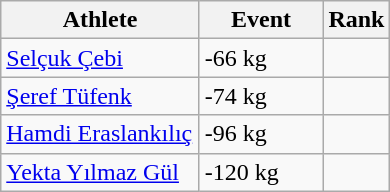<table class=wikitable>
<tr>
<th width=125>Athlete</th>
<th width=75>Event</th>
<th>Rank</th>
</tr>
<tr>
<td><a href='#'>Selçuk Çebi</a></td>
<td>-66 kg</td>
<td align=center></td>
</tr>
<tr>
<td><a href='#'>Şeref Tüfenk</a></td>
<td>-74 kg</td>
<td align=center></td>
</tr>
<tr>
<td><a href='#'>Hamdi Eraslankılıç</a></td>
<td>-96 kg</td>
<td align=center></td>
</tr>
<tr>
<td><a href='#'>Yekta Yılmaz Gül</a></td>
<td>-120 kg</td>
<td align=center></td>
</tr>
</table>
